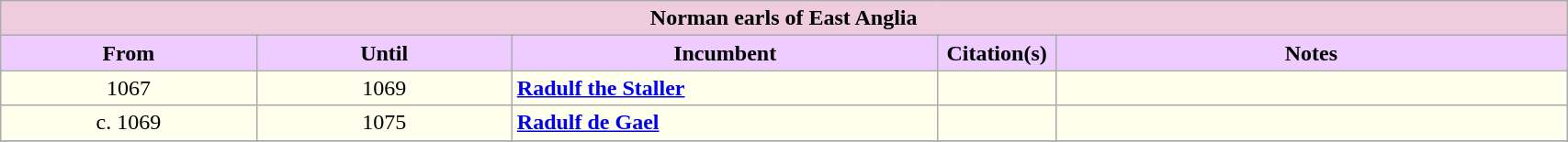<table class="wikitable" style="width:90%">
<tr>
<th style="background-color:#eeccdd" colspan="5">Norman earls of East Anglia</th>
</tr>
<tr align=left>
<th style="background-color:#eeccff" width="15%">From</th>
<th style="background-color:#eeccff" width="15%">Until</th>
<th style="background-color:#eeccff" width="25%">Incumbent</th>
<th style="background-color:#eeccff" width="5%">Citation(s)</th>
<th style="background-color:#eeccff" width="30%">Notes</th>
</tr>
<tr valign=top bgcolor="#ffffee">
<td align=center>1067</td>
<td align=center>1069</td>
<td><strong><a href='#'>Radulf the Staller</a></strong></td>
<td></td>
<td></td>
</tr>
<tr valign=top bgcolor="#ffffee">
<td align=center>c. 1069</td>
<td align=center>1075</td>
<td><strong><a href='#'>Radulf de Gael</a></strong></td>
<td></td>
<td></td>
</tr>
<tr valign=top bgcolor="#ffffee">
</tr>
</table>
